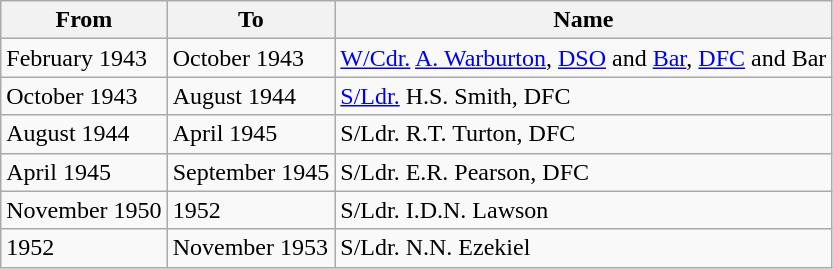<table class="wikitable">
<tr>
<th>From</th>
<th>To</th>
<th>Name</th>
</tr>
<tr>
<td>February 1943</td>
<td>October 1943</td>
<td><a href='#'>W/Cdr.</a> <a href='#'>A. Warburton</a>, <a href='#'>DSO</a> and <a href='#'>Bar</a>, <a href='#'>DFC</a> and Bar</td>
</tr>
<tr>
<td>October 1943</td>
<td>August 1944</td>
<td><a href='#'>S/Ldr.</a> H.S. Smith, DFC</td>
</tr>
<tr>
<td>August 1944</td>
<td>April 1945</td>
<td>S/Ldr. R.T. Turton, DFC</td>
</tr>
<tr>
<td>April 1945</td>
<td>September 1945</td>
<td>S/Ldr. E.R. Pearson, DFC</td>
</tr>
<tr>
<td>November 1950</td>
<td>1952</td>
<td>S/Ldr. I.D.N. Lawson</td>
</tr>
<tr>
<td>1952</td>
<td>November 1953</td>
<td>S/Ldr. N.N. Ezekiel</td>
</tr>
</table>
